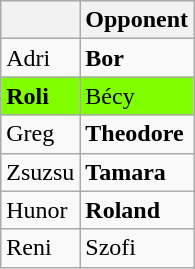<table class="wikitable">
<tr>
<th></th>
<th>Opponent</th>
</tr>
<tr>
<td>Adri</td>
<td><strong>Bor</strong></td>
</tr>
<tr>
<td style="background:#7FFF00"><strong>Roli</strong></td>
<td style="background:#7FFF00">Bécy</td>
</tr>
<tr>
<td>Greg</td>
<td><strong>Theodore</strong></td>
</tr>
<tr>
<td>Zsuzsu</td>
<td><strong>Tamara</strong></td>
</tr>
<tr>
<td>Hunor</td>
<td><strong>Roland</strong></td>
</tr>
<tr>
<td>Reni</td>
<td>Szofi</td>
</tr>
</table>
